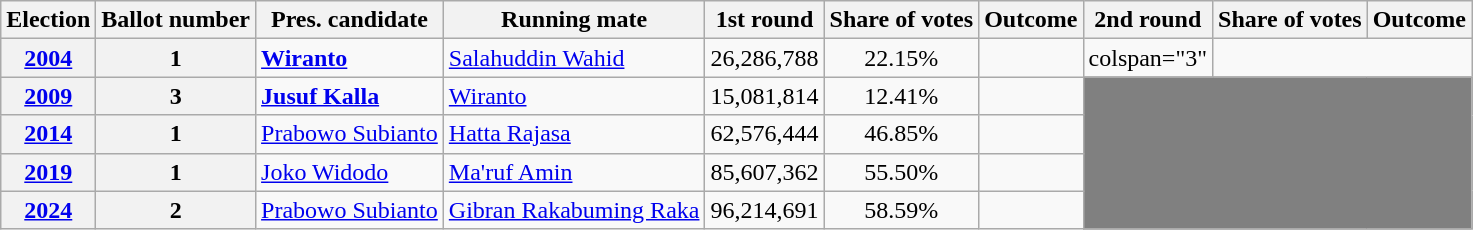<table class="wikitable">
<tr>
<th>Election</th>
<th>Ballot number</th>
<th>Pres. candidate</th>
<th>Running mate</th>
<th>1st round<br></th>
<th>Share of votes</th>
<th>Outcome</th>
<th>2nd round<br></th>
<th>Share of votes</th>
<th>Outcome</th>
</tr>
<tr>
<th><a href='#'>2004</a></th>
<th>1</th>
<td><strong><a href='#'>Wiranto</a></strong></td>
<td><a href='#'>Salahuddin Wahid</a></td>
<td>26,286,788</td>
<td align=center>22.15%</td>
<td></td>
<td>colspan="3" </td>
</tr>
<tr>
<th><a href='#'>2009</a></th>
<th>3</th>
<td><strong><a href='#'>Jusuf Kalla</a></strong></td>
<td><a href='#'>Wiranto</a></td>
<td>15,081,814</td>
<td align=center>12.41%</td>
<td></td>
<td rowspan=4 colspan="3" style="background:gray;"></td>
</tr>
<tr>
<th><a href='#'>2014</a></th>
<th>1</th>
<td><a href='#'>Prabowo Subianto</a></td>
<td><a href='#'>Hatta Rajasa</a></td>
<td>62,576,444</td>
<td align=center>46.85%</td>
<td></td>
</tr>
<tr>
<th><a href='#'>2019</a></th>
<th>1</th>
<td><a href='#'>Joko Widodo</a></td>
<td><a href='#'>Ma'ruf Amin</a></td>
<td>85,607,362</td>
<td align=center>55.50%</td>
<td></td>
</tr>
<tr>
<th><a href='#'>2024</a></th>
<th>2</th>
<td><a href='#'>Prabowo Subianto</a></td>
<td><a href='#'>Gibran Rakabuming Raka</a></td>
<td>96,214,691</td>
<td align=center>58.59%</td>
<td></td>
</tr>
</table>
